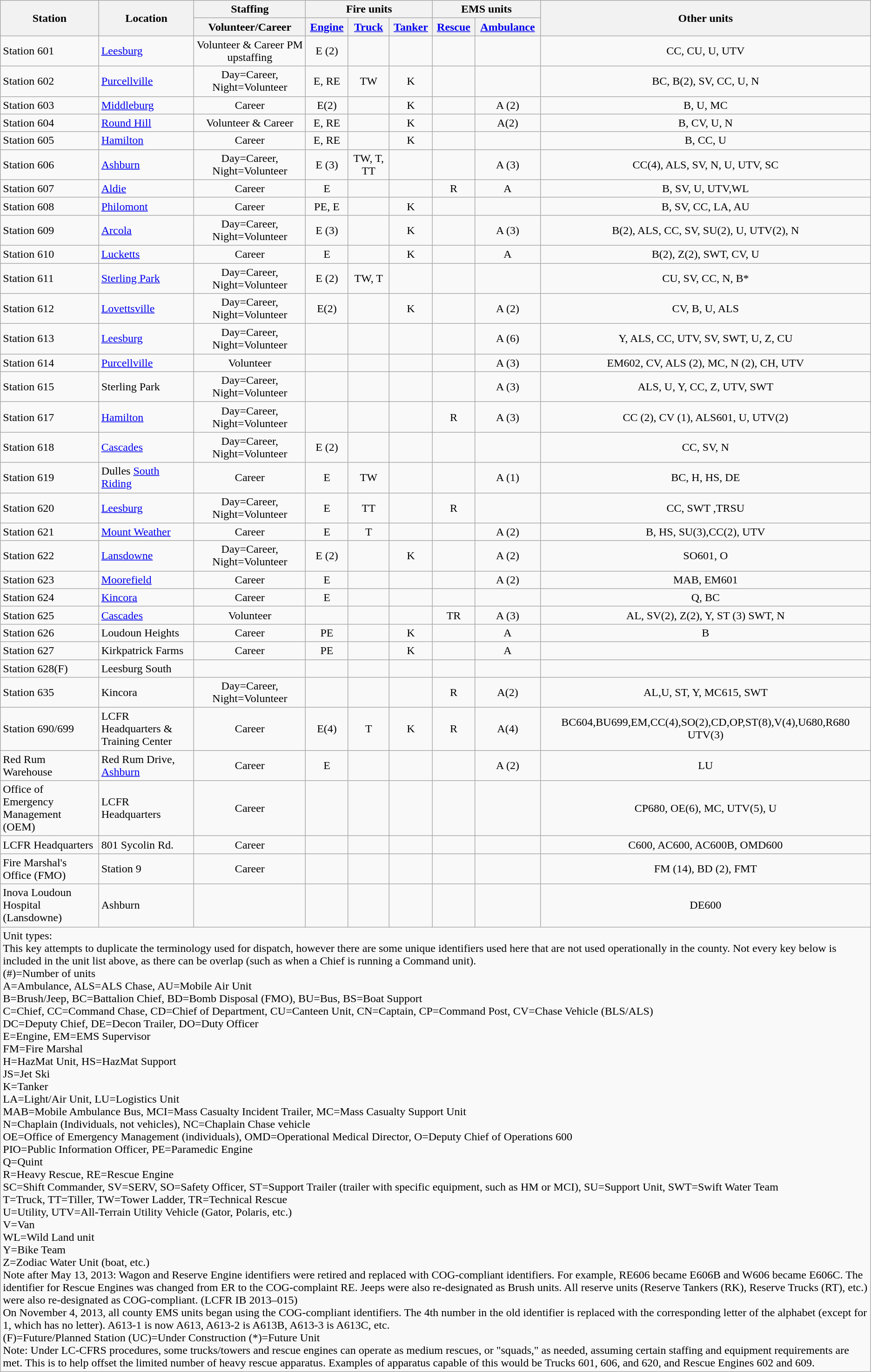<table class="wikitable">
<tr>
<th rowspan="2">Station</th>
<th rowspan="2">Location</th>
<th>Staffing</th>
<th colspan="3">Fire units</th>
<th colspan="2">EMS units</th>
<th rowspan="2">Other units</th>
</tr>
<tr>
<th>Volunteer/Career</th>
<th><a href='#'>Engine</a></th>
<th><a href='#'>Truck</a></th>
<th><a href='#'>Tanker</a></th>
<th><a href='#'>Rescue</a></th>
<th><a href='#'>Ambulance</a></th>
</tr>
<tr>
<td>Station 601</td>
<td><a href='#'>Leesburg</a></td>
<td align=center>Volunteer & Career PM upstaffing</td>
<td align=center>E (2)</td>
<td align=center></td>
<td align=center></td>
<td align=center></td>
<td align=center></td>
<td align=center>CC, CU, U, UTV</td>
</tr>
<tr>
<td>Station 602</td>
<td><a href='#'>Purcellville</a></td>
<td align=center>Day=Career, Night=Volunteer</td>
<td align=center>E, RE</td>
<td align=center>TW</td>
<td align=center>K</td>
<td align=center></td>
<td align=center></td>
<td align=center>BC, B(2), SV, CC, U, N</td>
</tr>
<tr>
<td>Station 603</td>
<td><a href='#'>Middleburg</a></td>
<td align=center>Career</td>
<td align=center>E(2)</td>
<td align=center></td>
<td align=center>K</td>
<td align=center></td>
<td align=center>A (2)</td>
<td align=center>B, U, MC</td>
</tr>
<tr>
<td>Station 604</td>
<td><a href='#'>Round Hill</a></td>
<td align=center>Volunteer & Career</td>
<td align=center>E, RE</td>
<td align=center></td>
<td align=center>K</td>
<td align=center></td>
<td align=center>A(2)</td>
<td align=center>B, CV, U, N</td>
</tr>
<tr>
<td>Station 605</td>
<td><a href='#'>Hamilton</a></td>
<td align=center>Career</td>
<td align=center>E, RE</td>
<td align=center></td>
<td align=center>K</td>
<td align=center></td>
<td align=center></td>
<td align=center>B, CC, U</td>
</tr>
<tr>
<td>Station 606</td>
<td><a href='#'>Ashburn</a></td>
<td align=center>Day=Career, Night=Volunteer</td>
<td align=center>E (3)</td>
<td align=center>TW, T, TT</td>
<td align=center></td>
<td align=center></td>
<td align=center>A (3)</td>
<td align=center>CC(4), ALS, SV, N, U, UTV, SC</td>
</tr>
<tr>
<td>Station 607</td>
<td><a href='#'>Aldie</a></td>
<td align=center>Career</td>
<td align=center>E</td>
<td align=center></td>
<td align=center></td>
<td align=center>R</td>
<td align=center>A</td>
<td align=center>B, SV, U, UTV,WL</td>
</tr>
<tr>
<td>Station 608</td>
<td><a href='#'>Philomont</a></td>
<td align=center>Career</td>
<td align=center>PE, E</td>
<td align=center></td>
<td align=center>K</td>
<td align=center></td>
<td align=center></td>
<td align=center>B, SV, CC, LA, AU</td>
</tr>
<tr>
<td>Station 609</td>
<td><a href='#'>Arcola</a></td>
<td align=center>Day=Career, Night=Volunteer</td>
<td align=center>E (3)</td>
<td align=center></td>
<td align=center>K</td>
<td align=center></td>
<td align=center>A (3)</td>
<td align=center>B(2), ALS, CC, SV, SU(2), U, UTV(2), N</td>
</tr>
<tr>
<td>Station 610</td>
<td><a href='#'>Lucketts</a></td>
<td align=center>Career</td>
<td align=center>E</td>
<td align=center></td>
<td align=center>K</td>
<td align=center></td>
<td align=center>A</td>
<td align=center>B(2), Z(2), SWT, CV, U</td>
</tr>
<tr>
<td>Station 611</td>
<td><a href='#'>Sterling Park</a></td>
<td align=center>Day=Career, Night=Volunteer</td>
<td align=center>E (2)</td>
<td align=center>TW, T</td>
<td align=center></td>
<td align=center></td>
<td align=center></td>
<td align=center>CU, SV, CC, N, B*</td>
</tr>
<tr>
<td>Station 612</td>
<td><a href='#'>Lovettsville</a></td>
<td align=center>Day=Career, Night=Volunteer</td>
<td align=center>E(2)</td>
<td align=center></td>
<td align=center>K</td>
<td align=center></td>
<td align=center>A (2)</td>
<td align=center>CV, B, U, ALS</td>
</tr>
<tr>
<td>Station 613</td>
<td><a href='#'>Leesburg</a></td>
<td align=center>Day=Career, Night=Volunteer</td>
<td align=center></td>
<td align=center></td>
<td align=center></td>
<td align=center></td>
<td align=center>A (6)</td>
<td align=center>Y, ALS, CC, UTV, SV, SWT, U, Z, CU</td>
</tr>
<tr>
<td>Station 614</td>
<td><a href='#'>Purcellville</a></td>
<td align=center>Volunteer</td>
<td align=center></td>
<td align=center></td>
<td align=center></td>
<td align=center></td>
<td align=center>A (3)</td>
<td align=center>EM602, CV, ALS (2), MC, N (2), CH, UTV</td>
</tr>
<tr>
<td>Station 615</td>
<td>Sterling Park</td>
<td align=center>Day=Career, Night=Volunteer</td>
<td align=center></td>
<td align=center></td>
<td align=center></td>
<td align=center></td>
<td align=center>A (3)</td>
<td align=center>ALS, U, Y, CC, Z, UTV, SWT</td>
</tr>
<tr>
<td>Station 617</td>
<td><a href='#'>Hamilton</a></td>
<td align=center>Day=Career, Night=Volunteer</td>
<td align=center></td>
<td align=center></td>
<td align=center></td>
<td align=center>R</td>
<td align=center>A (3)</td>
<td align=center>CC (2), CV (1), ALS601, U, UTV(2)</td>
</tr>
<tr>
<td>Station 618</td>
<td><a href='#'>Cascades</a></td>
<td align=center>Day=Career, Night=Volunteer</td>
<td align=center>E (2)</td>
<td align=center></td>
<td align=center></td>
<td align=center></td>
<td align=center></td>
<td align=center>CC, SV, N</td>
</tr>
<tr>
<td>Station 619</td>
<td>Dulles <a href='#'>South Riding</a></td>
<td align=center>Career</td>
<td align=center>E</td>
<td align=center>TW</td>
<td align=center></td>
<td align=center></td>
<td align=center>A (1)</td>
<td align=center>BC, H, HS, DE</td>
</tr>
<tr>
<td>Station 620</td>
<td><a href='#'>Leesburg</a></td>
<td align=center>Day=Career, Night=Volunteer</td>
<td align=center>E</td>
<td align=center>TT</td>
<td align=center></td>
<td align=center>R</td>
<td align=center></td>
<td align=center>CC, SWT ,TRSU</td>
</tr>
<tr>
<td>Station 621</td>
<td><a href='#'>Mount Weather</a></td>
<td align=center>Career</td>
<td align=center>E</td>
<td align=center>T</td>
<td align=center></td>
<td align=center></td>
<td align=center>A (2)</td>
<td align=center>B, HS, SU(3),CC(2), UTV</td>
</tr>
<tr>
<td>Station 622</td>
<td><a href='#'>Lansdowne</a></td>
<td align=center>Day=Career, Night=Volunteer</td>
<td align=center>E (2)</td>
<td align=center></td>
<td align=center>K</td>
<td align=center></td>
<td align=center>A (2)</td>
<td align=center>SO601, O</td>
</tr>
<tr>
<td>Station 623</td>
<td><a href='#'>Moorefield</a></td>
<td align=center>Career</td>
<td align=center>E</td>
<td align=center></td>
<td align=center></td>
<td align=center></td>
<td align=center>A (2)</td>
<td align=center>MAB, EM601</td>
</tr>
<tr>
<td>Station 624</td>
<td><a href='#'>Kincora</a></td>
<td align=center>Career</td>
<td align=center>E</td>
<td align=center></td>
<td align=center></td>
<td align=center></td>
<td align=center></td>
<td align=center>Q, BC</td>
</tr>
<tr>
<td>Station 625</td>
<td><a href='#'>Cascades</a></td>
<td align=center>Volunteer</td>
<td align=center></td>
<td align=center></td>
<td align=center></td>
<td align=center>TR</td>
<td align=center>A (3)</td>
<td align=center>AL, SV(2), Z(2), Y, ST (3) SWT, N</td>
</tr>
<tr>
<td>Station 626</td>
<td>Loudoun Heights</td>
<td align=center>Career</td>
<td align=center>PE</td>
<td align=center></td>
<td align=center>K</td>
<td align=center></td>
<td align=center>A</td>
<td align=center>B</td>
</tr>
<tr>
<td>Station 627</td>
<td>Kirkpatrick Farms</td>
<td align=center>Career</td>
<td align=center>PE</td>
<td align=center></td>
<td align=center>K</td>
<td align=center></td>
<td align=center>A</td>
<td align=center></td>
</tr>
<tr>
<td>Station 628(F)</td>
<td>Leesburg South</td>
<td align=center></td>
<td align=center></td>
<td align=center></td>
<td align=center></td>
<td align=center></td>
<td align=center></td>
<td align=center></td>
</tr>
<tr>
<td>Station 635</td>
<td>Kincora</td>
<td align=center>Day=Career, Night=Volunteer</td>
<td align=center></td>
<td align=center></td>
<td align=center></td>
<td align=center>R</td>
<td align=center>A(2)</td>
<td align=center>AL,U, ST, Y, MC615, SWT</td>
</tr>
<tr>
<td>Station 690/699</td>
<td>LCFR Headquarters & Training Center</td>
<td align=center>Career</td>
<td align=center>E(4)</td>
<td align=center>T</td>
<td align=center>K</td>
<td align=center>R</td>
<td align=center>A(4)</td>
<td align=center>BC604,BU699,EM,CC(4),SO(2),CD,OP,ST(8),V(4),U680,R680 UTV(3)</td>
</tr>
<tr>
<td>Red Rum Warehouse</td>
<td>Red Rum Drive, <a href='#'>Ashburn</a></td>
<td align=center>Career</td>
<td align=center>E</td>
<td align=center></td>
<td align=center></td>
<td align=center></td>
<td align=center>A (2)</td>
<td align=center>LU</td>
</tr>
<tr>
<td>Office of Emergency Management (OEM)</td>
<td>LCFR Headquarters</td>
<td align=center>Career</td>
<td align=center></td>
<td align=center></td>
<td align=center></td>
<td align=center></td>
<td align=center></td>
<td align=center>CP680, OE(6), MC, UTV(5), U</td>
</tr>
<tr>
<td>LCFR Headquarters</td>
<td>801 Sycolin Rd.</td>
<td align=center>Career</td>
<td align=center></td>
<td align=center></td>
<td align=center></td>
<td align=center></td>
<td align=center></td>
<td align=center>C600, AC600, AC600B, OMD600</td>
</tr>
<tr>
<td>Fire Marshal's Office (FMO)</td>
<td>Station 9</td>
<td align=center>Career</td>
<td align=center></td>
<td align=center></td>
<td align=center></td>
<td align=center></td>
<td align=center></td>
<td align=center>FM (14), BD (2), FMT</td>
</tr>
<tr>
<td>Inova Loudoun Hospital (Lansdowne)</td>
<td>Ashburn</td>
<td align=center></td>
<td align=center></td>
<td align=center></td>
<td align=center></td>
<td align=center></td>
<td align=center></td>
<td align=center>DE600</td>
</tr>
<tr>
<td colspan="9">Unit types:<br>This key attempts to duplicate the terminology used for dispatch, however there are some unique identifiers used here that are not used operationally in the county. Not every key below is included in the unit list above, as there can be overlap (such as when a Chief is running a Command unit).<br>(#)=Number of units<br>A=Ambulance, ALS=ALS Chase, AU=Mobile Air Unit<br>B=Brush/Jeep, BC=Battalion Chief, BD=Bomb Disposal (FMO), BU=Bus, BS=Boat Support<br>C=Chief, CC=Command Chase, CD=Chief of Department, CU=Canteen Unit, CN=Captain, CP=Command Post,
CV=Chase Vehicle (BLS/ALS)<br>DC=Deputy Chief, DE=Decon Trailer, DO=Duty Officer<br>E=Engine, EM=EMS Supervisor<br>FM=Fire Marshal<br>H=HazMat Unit, HS=HazMat Support<br>JS=Jet Ski<br>K=Tanker<br>LA=Light/Air Unit, LU=Logistics Unit<br>MAB=Mobile Ambulance Bus, MCI=Mass Casualty Incident Trailer, MC=Mass Casualty Support Unit<br>N=Chaplain (Individuals, not vehicles), NC=Chaplain Chase vehicle<br>OE=Office of Emergency Management (individuals), OMD=Operational Medical Director, O=Deputy Chief of Operations 600<br>PIO=Public Information Officer, PE=Paramedic Engine<br>Q=Quint<br>R=Heavy Rescue, RE=Rescue Engine<br>SC=Shift Commander, SV=SERV, SO=Safety Officer, ST=Support Trailer (trailer with specific equipment, such as HM or MCI), SU=Support Unit, SWT=Swift Water Team<br>T=Truck, TT=Tiller, TW=Tower Ladder, TR=Technical Rescue<br>U=Utility, UTV=All-Terrain Utility Vehicle (Gator, Polaris, etc.)<br>V=Van<br>WL=Wild Land unit<br>Y=Bike Team<br>Z=Zodiac Water Unit (boat, etc.)<br>Note after May 13, 2013:
Wagon and Reserve Engine identifiers were retired and replaced with COG-compliant identifiers.  For example, RE606 became E606B and W606 became E606C.  The identifier for Rescue Engines was changed from ER to the COG-complaint RE.  Jeeps were also re-designated as Brush units.  All reserve units (Reserve Tankers (RK), Reserve Trucks (RT), etc.) were also re-designated as COG-compliant. (LCFR IB 2013–015)<br>On November 4, 2013, all county EMS units began using the COG-compliant identifiers.  The 4th number in the old identifier is replaced with the corresponding letter of the alphabet (except for 1, which has no letter). A613-1 is now A613, A613-2 is A613B, A613-3 is A613C, etc.<br>(F)=Future/Planned Station
(UC)=Under Construction
(*)=Future Unit<br>Note: Under LC-CFRS procedures, some trucks/towers and rescue engines can operate as medium rescues, or "squads," as needed, assuming certain staffing and equipment requirements are met. This is to help offset the limited number of heavy rescue apparatus. Examples of apparatus capable of this would be Trucks 601, 606, and 620, and Rescue Engines 602 and 609.</td>
</tr>
</table>
